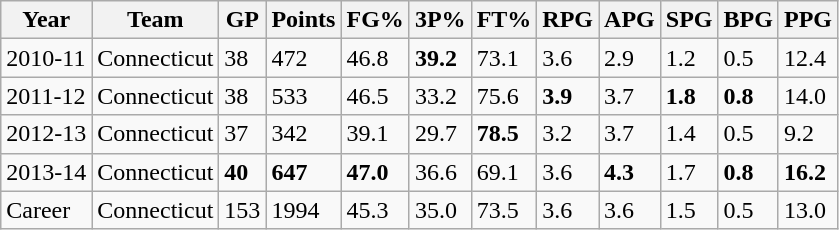<table class="wikitable">
<tr>
<th>Year</th>
<th>Team</th>
<th>GP</th>
<th>Points</th>
<th>FG%</th>
<th>3P%</th>
<th>FT%</th>
<th>RPG</th>
<th>APG</th>
<th>SPG</th>
<th>BPG</th>
<th>PPG</th>
</tr>
<tr>
<td>2010-11</td>
<td>Connecticut</td>
<td>38</td>
<td>472</td>
<td>46.8</td>
<td><strong>39.2</strong></td>
<td>73.1</td>
<td>3.6</td>
<td>2.9</td>
<td>1.2</td>
<td>0.5</td>
<td>12.4</td>
</tr>
<tr>
<td>2011-12</td>
<td>Connecticut</td>
<td>38</td>
<td>533</td>
<td>46.5</td>
<td>33.2</td>
<td>75.6</td>
<td><strong>3.9</strong></td>
<td>3.7</td>
<td><strong>1.8</strong></td>
<td><strong>0.8</strong></td>
<td>14.0</td>
</tr>
<tr>
<td>2012-13</td>
<td>Connecticut</td>
<td>37</td>
<td>342</td>
<td>39.1</td>
<td>29.7</td>
<td><strong>78.5</strong></td>
<td>3.2</td>
<td>3.7</td>
<td>1.4</td>
<td>0.5</td>
<td>9.2</td>
</tr>
<tr>
<td>2013-14</td>
<td>Connecticut</td>
<td><strong>40</strong></td>
<td><strong>647</strong></td>
<td><strong>47.0</strong></td>
<td>36.6</td>
<td>69.1</td>
<td>3.6</td>
<td><strong>4.3</strong></td>
<td>1.7</td>
<td><strong>0.8</strong></td>
<td><strong>16.2</strong></td>
</tr>
<tr>
<td>Career</td>
<td>Connecticut</td>
<td>153</td>
<td>1994</td>
<td>45.3</td>
<td>35.0</td>
<td>73.5</td>
<td>3.6</td>
<td>3.6</td>
<td>1.5</td>
<td>0.5</td>
<td>13.0</td>
</tr>
</table>
